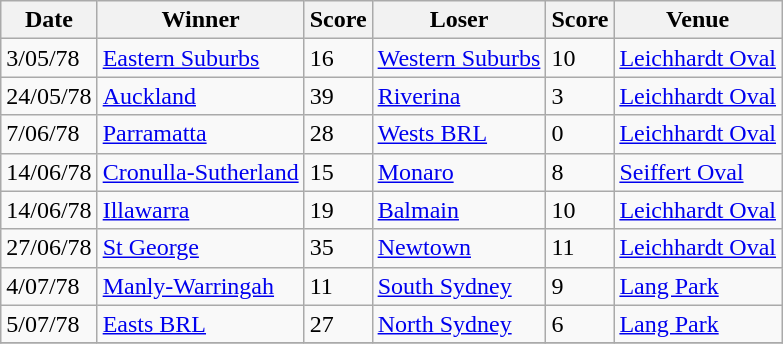<table class="wikitable">
<tr>
<th>Date</th>
<th>Winner</th>
<th>Score</th>
<th>Loser</th>
<th>Score</th>
<th>Venue</th>
</tr>
<tr>
<td>3/05/78</td>
<td><a href='#'>Eastern Suburbs</a></td>
<td>16</td>
<td><a href='#'>Western Suburbs</a></td>
<td>10</td>
<td><a href='#'>Leichhardt Oval</a></td>
</tr>
<tr>
<td>24/05/78</td>
<td><a href='#'>Auckland</a></td>
<td>39</td>
<td><a href='#'>Riverina</a></td>
<td>3</td>
<td><a href='#'>Leichhardt Oval</a></td>
</tr>
<tr>
<td>7/06/78</td>
<td><a href='#'>Parramatta</a></td>
<td>28</td>
<td><a href='#'>Wests BRL</a></td>
<td>0</td>
<td><a href='#'>Leichhardt Oval</a></td>
</tr>
<tr>
<td>14/06/78</td>
<td><a href='#'>Cronulla-Sutherland</a></td>
<td>15</td>
<td><a href='#'>Monaro</a></td>
<td>8</td>
<td><a href='#'>Seiffert Oval</a></td>
</tr>
<tr>
<td>14/06/78</td>
<td><a href='#'>Illawarra</a></td>
<td>19</td>
<td><a href='#'>Balmain</a></td>
<td>10</td>
<td><a href='#'>Leichhardt Oval</a></td>
</tr>
<tr>
<td>27/06/78</td>
<td><a href='#'>St George</a></td>
<td>35</td>
<td><a href='#'>Newtown</a></td>
<td>11</td>
<td><a href='#'>Leichhardt Oval</a></td>
</tr>
<tr>
<td>4/07/78</td>
<td><a href='#'>Manly-Warringah</a></td>
<td>11</td>
<td><a href='#'>South Sydney</a></td>
<td>9</td>
<td><a href='#'>Lang Park</a></td>
</tr>
<tr>
<td>5/07/78</td>
<td><a href='#'>Easts BRL</a></td>
<td>27</td>
<td><a href='#'>North Sydney</a></td>
<td>6</td>
<td><a href='#'>Lang Park</a></td>
</tr>
<tr>
</tr>
</table>
